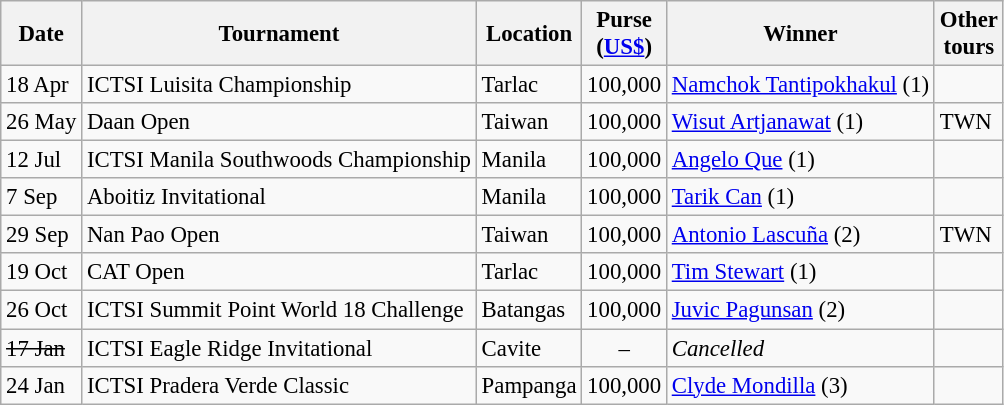<table class="wikitable" style="font-size:95%">
<tr>
<th>Date</th>
<th>Tournament</th>
<th>Location</th>
<th>Purse<br>(<a href='#'>US$</a>)</th>
<th>Winner</th>
<th>Other<br>tours</th>
</tr>
<tr>
<td>18 Apr</td>
<td>ICTSI Luisita Championship</td>
<td>Tarlac</td>
<td align=right>100,000</td>
<td> <a href='#'>Namchok Tantipokhakul</a> (1)</td>
<td></td>
</tr>
<tr>
<td>26 May</td>
<td>Daan Open</td>
<td>Taiwan</td>
<td align=right>100,000</td>
<td> <a href='#'>Wisut Artjanawat</a> (1)</td>
<td>TWN</td>
</tr>
<tr>
<td>12 Jul</td>
<td>ICTSI Manila Southwoods Championship</td>
<td>Manila</td>
<td align=right>100,000</td>
<td> <a href='#'>Angelo Que</a> (1)</td>
<td></td>
</tr>
<tr>
<td>7 Sep</td>
<td>Aboitiz Invitational</td>
<td>Manila</td>
<td align=right>100,000</td>
<td> <a href='#'>Tarik Can</a> (1)</td>
<td></td>
</tr>
<tr>
<td>29 Sep</td>
<td>Nan Pao Open</td>
<td>Taiwan</td>
<td align=right>100,000</td>
<td> <a href='#'>Antonio Lascuña</a> (2)</td>
<td>TWN</td>
</tr>
<tr>
<td>19 Oct</td>
<td>CAT Open</td>
<td>Tarlac</td>
<td align=right>100,000</td>
<td> <a href='#'>Tim Stewart</a> (1)</td>
<td></td>
</tr>
<tr>
<td>26 Oct</td>
<td>ICTSI Summit Point World 18 Challenge</td>
<td>Batangas</td>
<td align=right>100,000</td>
<td> <a href='#'>Juvic Pagunsan</a> (2)</td>
<td></td>
</tr>
<tr>
<td><s>17 Jan</s></td>
<td>ICTSI Eagle Ridge Invitational</td>
<td>Cavite</td>
<td align=center>–</td>
<td><em>Cancelled</em></td>
<td></td>
</tr>
<tr>
<td>24 Jan</td>
<td>ICTSI Pradera Verde Classic</td>
<td>Pampanga</td>
<td align=right>100,000</td>
<td> <a href='#'>Clyde Mondilla</a> (3)</td>
<td></td>
</tr>
</table>
